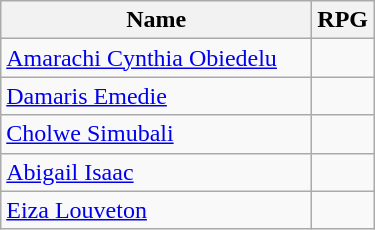<table class=wikitable>
<tr>
<th width=200>Name</th>
<th>RPG</th>
</tr>
<tr>
<td> <a href='#'>Amarachi Cynthia Obiedelu</a></td>
<td></td>
</tr>
<tr>
<td> <a href='#'>Damaris Emedie</a></td>
<td></td>
</tr>
<tr>
<td> <a href='#'>Cholwe Simubali</a></td>
<td></td>
</tr>
<tr>
<td> <a href='#'>Abigail Isaac</a></td>
<td></td>
</tr>
<tr>
<td> <a href='#'>Eiza Louveton</a></td>
<td></td>
</tr>
</table>
